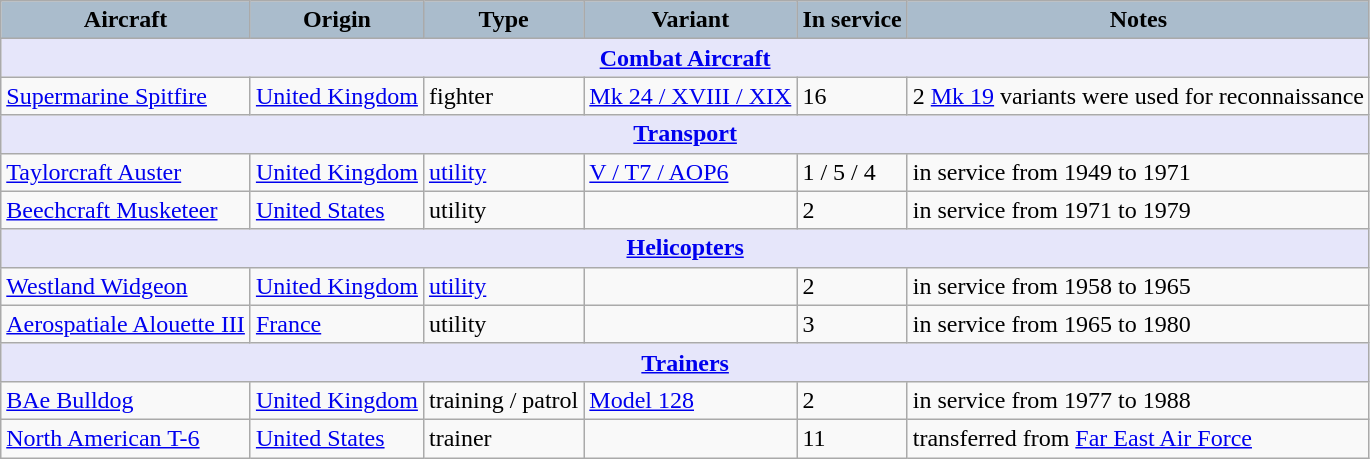<table class="wikitable">
<tr>
<th style="text-align:center; background:#aabccc;">Aircraft</th>
<th style="text-align:center; background:#aabccc;">Origin</th>
<th ! style="text-align:center; background:#aabccc;">Type</th>
<th style="text-align:center; background:#aabccc;">Variant</th>
<th style="text-align:center; background:#aabccc;">In service</th>
<th style="text-align:center; background:#aabccc;">Notes</th>
</tr>
<tr>
<th style="align: center; background: lavender;" colspan="7"><a href='#'>Combat Aircraft</a></th>
</tr>
<tr>
<td><a href='#'>Supermarine Spitfire</a></td>
<td><a href='#'>United Kingdom</a></td>
<td>fighter</td>
<td><a href='#'>Mk 24 / XVIII / XIX</a></td>
<td>16</td>
<td>2 <a href='#'>Mk 19</a> variants were used for reconnaissance</td>
</tr>
<tr>
<th style="align: center; background: lavender;" colspan="7"><a href='#'>Transport</a></th>
</tr>
<tr>
<td><a href='#'>Taylorcraft Auster</a></td>
<td><a href='#'>United Kingdom</a></td>
<td><a href='#'>utility</a></td>
<td><a href='#'>V / T7 / AOP6</a></td>
<td>1 / 5 / 4</td>
<td>in service from 1949 to 1971</td>
</tr>
<tr>
<td><a href='#'>Beechcraft Musketeer</a></td>
<td><a href='#'>United States</a></td>
<td>utility</td>
<td></td>
<td>2</td>
<td>in service from 1971 to 1979</td>
</tr>
<tr>
<th style="align: center; background: lavender;" colspan="7"><a href='#'>Helicopters</a></th>
</tr>
<tr>
<td><a href='#'>Westland Widgeon</a></td>
<td><a href='#'>United Kingdom</a></td>
<td><a href='#'>utility</a></td>
<td></td>
<td>2</td>
<td>in service from 1958 to 1965</td>
</tr>
<tr>
<td><a href='#'>Aerospatiale Alouette III</a></td>
<td><a href='#'>France</a></td>
<td>utility</td>
<td></td>
<td>3</td>
<td>in service from 1965 to 1980</td>
</tr>
<tr>
<th style="align: center; background: lavender;" colspan="7"><a href='#'>Trainers</a></th>
</tr>
<tr>
<td><a href='#'>BAe Bulldog</a></td>
<td><a href='#'>United Kingdom</a></td>
<td>training / patrol</td>
<td><a href='#'>Model 128</a></td>
<td>2</td>
<td>in service from 1977 to 1988</td>
</tr>
<tr>
<td><a href='#'>North American T-6</a></td>
<td><a href='#'>United States</a></td>
<td>trainer</td>
<td></td>
<td>11</td>
<td>transferred from <a href='#'>Far East Air Force</a></td>
</tr>
</table>
